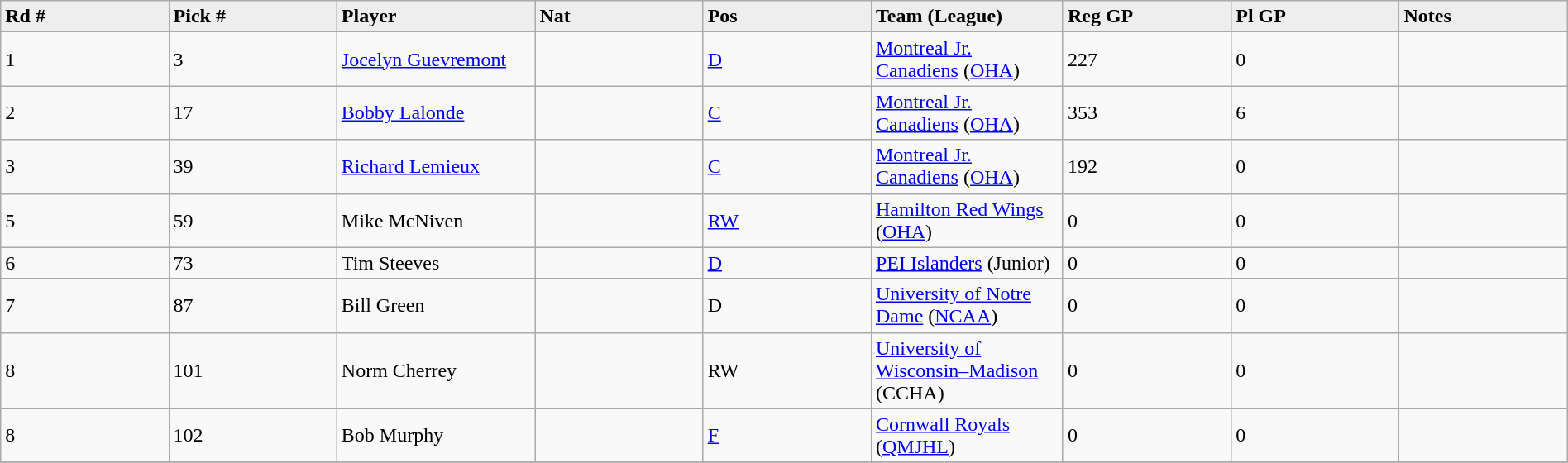<table class="wikitable" style="width: 100%">
<tr>
<td width="5%"; bgcolor="#eeeeee"><strong>Rd #</strong></td>
<td width="5%"; bgcolor="#eeeeee"><strong>Pick #</strong></td>
<td width="5%"; bgcolor="#eeeeee"><strong>Player</strong></td>
<td width="5%"; bgcolor="#eeeeee"><strong>Nat</strong></td>
<td width="5%"; bgcolor="#eeeeee"><strong>Pos</strong></td>
<td width="5%"; bgcolor="#eeeeee"><strong>Team (League)</strong></td>
<td width="5%"; bgcolor="#eeeeee"><strong>Reg GP</strong></td>
<td width="5%"; bgcolor="#eeeeee"><strong>Pl GP</strong></td>
<td width="5%"; bgcolor="#eeeeee"><strong>Notes</strong></td>
</tr>
<tr>
<td>1</td>
<td>3</td>
<td><a href='#'>Jocelyn Guevremont</a></td>
<td></td>
<td><a href='#'>D</a></td>
<td><a href='#'>Montreal Jr. Canadiens</a> (<a href='#'>OHA</a>)</td>
<td>227</td>
<td>0</td>
<td></td>
</tr>
<tr>
<td>2</td>
<td>17</td>
<td><a href='#'>Bobby Lalonde</a></td>
<td></td>
<td><a href='#'>C</a></td>
<td><a href='#'>Montreal Jr. Canadiens</a> (<a href='#'>OHA</a>)</td>
<td>353</td>
<td>6</td>
<td></td>
</tr>
<tr>
<td>3</td>
<td>39</td>
<td><a href='#'>Richard Lemieux</a></td>
<td></td>
<td><a href='#'>C</a></td>
<td><a href='#'>Montreal Jr. Canadiens</a> (<a href='#'>OHA</a>)</td>
<td>192</td>
<td>0</td>
<td></td>
</tr>
<tr>
<td>5</td>
<td>59</td>
<td>Mike McNiven</td>
<td></td>
<td><a href='#'>RW</a></td>
<td><a href='#'>Hamilton Red Wings</a> (<a href='#'>OHA</a>)</td>
<td>0</td>
<td>0</td>
<td></td>
</tr>
<tr>
<td>6</td>
<td>73</td>
<td>Tim Steeves</td>
<td></td>
<td><a href='#'>D</a></td>
<td><a href='#'>PEI Islanders</a> (Junior)</td>
<td>0</td>
<td>0</td>
<td></td>
</tr>
<tr>
<td>7</td>
<td>87</td>
<td>Bill Green</td>
<td></td>
<td>D</td>
<td><a href='#'>University of Notre Dame</a> (<a href='#'>NCAA</a>)</td>
<td>0</td>
<td>0</td>
<td></td>
</tr>
<tr>
<td>8</td>
<td>101</td>
<td>Norm Cherrey</td>
<td></td>
<td>RW</td>
<td><a href='#'>University of Wisconsin–Madison</a> (CCHA)</td>
<td>0</td>
<td>0</td>
<td></td>
</tr>
<tr>
<td>8</td>
<td>102</td>
<td>Bob Murphy</td>
<td></td>
<td><a href='#'>F</a></td>
<td><a href='#'>Cornwall Royals</a> (<a href='#'>QMJHL</a>)</td>
<td>0</td>
<td>0</td>
<td></td>
</tr>
<tr>
</tr>
</table>
